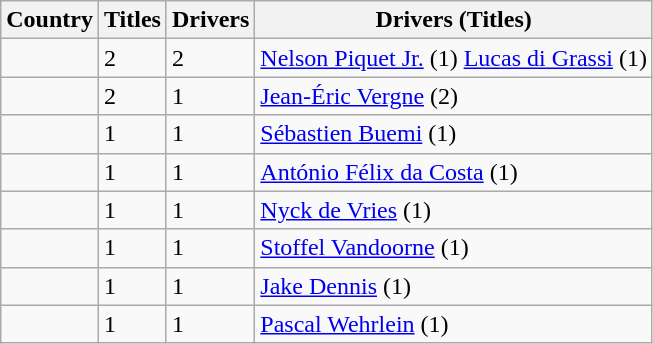<table class="wikitable sortable">
<tr>
<th>Country</th>
<th>Titles</th>
<th>Drivers</th>
<th>Drivers (Titles)</th>
</tr>
<tr>
<td></td>
<td>2</td>
<td>2</td>
<td><a href='#'>Nelson Piquet Jr.</a> (1) <a href='#'>Lucas di Grassi</a> (1)</td>
</tr>
<tr>
<td></td>
<td>2</td>
<td>1</td>
<td><a href='#'>Jean-Éric Vergne</a> (2)</td>
</tr>
<tr>
<td></td>
<td>1</td>
<td>1</td>
<td><a href='#'>Sébastien Buemi</a> (1)</td>
</tr>
<tr>
<td></td>
<td>1</td>
<td>1</td>
<td><a href='#'>António Félix da Costa</a> (1)</td>
</tr>
<tr>
<td></td>
<td>1</td>
<td>1</td>
<td><a href='#'>Nyck de Vries</a> (1)</td>
</tr>
<tr>
<td></td>
<td>1</td>
<td>1</td>
<td><a href='#'>Stoffel Vandoorne</a> (1)</td>
</tr>
<tr>
<td></td>
<td>1</td>
<td>1</td>
<td><a href='#'>Jake Dennis</a> (1)</td>
</tr>
<tr>
<td></td>
<td>1</td>
<td>1</td>
<td><a href='#'>Pascal Wehrlein</a> (1)</td>
</tr>
</table>
